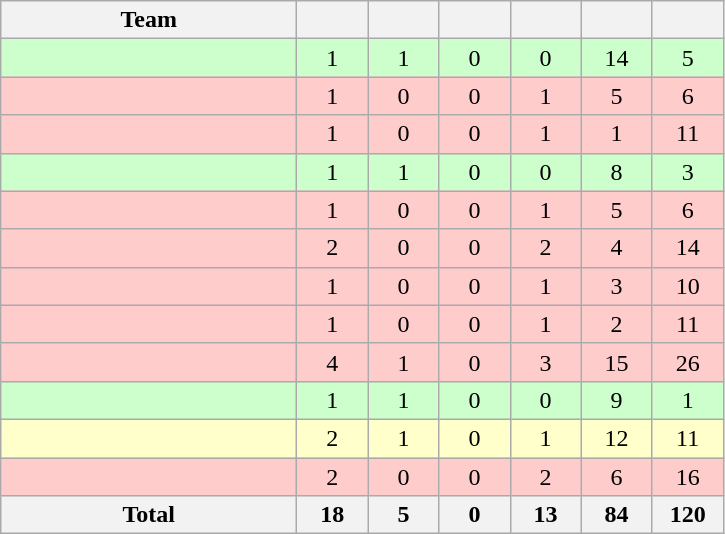<table class="wikitable" style="text-align:center;">
<tr>
<th width=190>Team</th>
<th width=40></th>
<th width=40></th>
<th width=40></th>
<th width=40></th>
<th width=40></th>
<th width=40></th>
</tr>
<tr bgcolor=#CCFFCC>
<td style="text-align:left;"></td>
<td>1</td>
<td>1</td>
<td>0</td>
<td>0</td>
<td>14</td>
<td>5</td>
</tr>
<tr bgcolor=#FFCCCC>
<td style="text-align:left;"></td>
<td>1</td>
<td>0</td>
<td>0</td>
<td>1</td>
<td>5</td>
<td>6</td>
</tr>
<tr bgcolor=#FFCCCC>
<td style="text-align:left;"></td>
<td>1</td>
<td>0</td>
<td>0</td>
<td>1</td>
<td>1</td>
<td>11</td>
</tr>
<tr bgcolor=#CCFFCC>
<td style="text-align:left;"></td>
<td>1</td>
<td>1</td>
<td>0</td>
<td>0</td>
<td>8</td>
<td>3</td>
</tr>
<tr bgcolor=#FFCCCC>
<td style="text-align:left;"></td>
<td>1</td>
<td>0</td>
<td>0</td>
<td>1</td>
<td>5</td>
<td>6</td>
</tr>
<tr bgcolor=#FFCCCC>
<td style="text-align:left;"></td>
<td>2</td>
<td>0</td>
<td>0</td>
<td>2</td>
<td>4</td>
<td>14</td>
</tr>
<tr bgcolor=#FFCCCC>
<td style="text-align:left;"></td>
<td>1</td>
<td>0</td>
<td>0</td>
<td>1</td>
<td>3</td>
<td>10</td>
</tr>
<tr bgcolor=#FFCCCC>
<td style="text-align:left;"></td>
<td>1</td>
<td>0</td>
<td>0</td>
<td>1</td>
<td>2</td>
<td>11</td>
</tr>
<tr bgcolor=#FFCCCC>
<td style="text-align:left;"></td>
<td>4</td>
<td>1</td>
<td>0</td>
<td>3</td>
<td>15</td>
<td>26</td>
</tr>
<tr bgcolor=#CCFFCC>
<td style="text-align:left;"></td>
<td>1</td>
<td>1</td>
<td>0</td>
<td>0</td>
<td>9</td>
<td>1</td>
</tr>
<tr bgcolor=#FFFFCC>
<td style="text-align:left;"></td>
<td>2</td>
<td>1</td>
<td>0</td>
<td>1</td>
<td>12</td>
<td>11</td>
</tr>
<tr bgcolor=#FFCCCC>
<td style="text-align:left;"></td>
<td>2</td>
<td>0</td>
<td>0</td>
<td>2</td>
<td>6</td>
<td>16</td>
</tr>
<tr>
<th>Total</th>
<th>18</th>
<th>5</th>
<th>0</th>
<th>13</th>
<th>84</th>
<th>120</th>
</tr>
</table>
